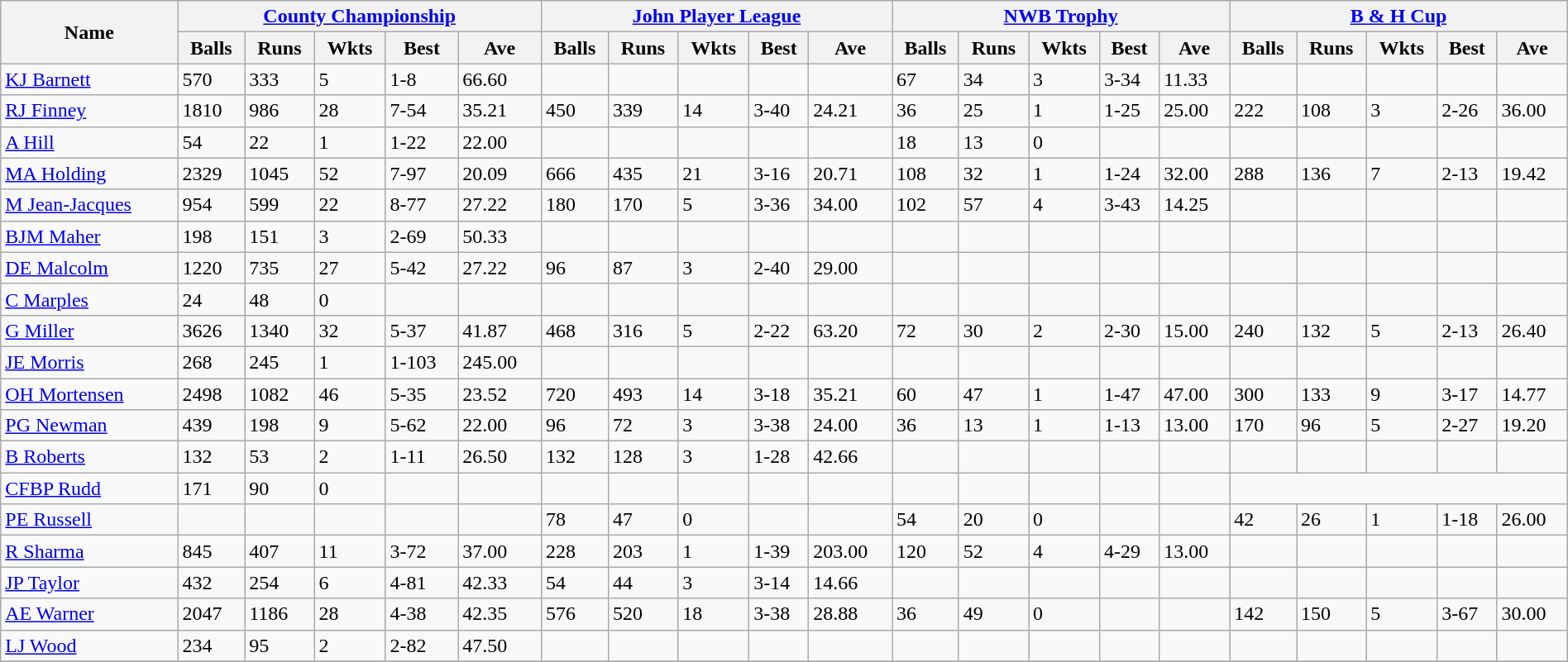<table class="wikitable" width="100%">
<tr bgcolor="#efefef">
<th rowspan=2>Name</th>
<th colspan=5><a href='#'>County Championship</a></th>
<th colspan=5><a href='#'>John Player League</a></th>
<th colspan=5><a href='#'>NWB Trophy</a></th>
<th colspan=5><a href='#'>B & H Cup</a></th>
</tr>
<tr>
<th>Balls</th>
<th>Runs</th>
<th>Wkts</th>
<th>Best</th>
<th>Ave</th>
<th>Balls</th>
<th>Runs</th>
<th>Wkts</th>
<th>Best</th>
<th>Ave</th>
<th>Balls</th>
<th>Runs</th>
<th>Wkts</th>
<th>Best</th>
<th>Ave</th>
<th>Balls</th>
<th>Runs</th>
<th>Wkts</th>
<th>Best</th>
<th>Ave</th>
</tr>
<tr>
<td><a href='#'>KJ Barnett</a></td>
<td>570</td>
<td>333</td>
<td>5</td>
<td>1-8</td>
<td>66.60</td>
<td></td>
<td></td>
<td></td>
<td></td>
<td></td>
<td>67</td>
<td>34</td>
<td>3</td>
<td>3-34</td>
<td>11.33</td>
<td></td>
<td></td>
<td></td>
<td></td>
<td></td>
</tr>
<tr>
<td><a href='#'>RJ Finney</a></td>
<td>1810</td>
<td>986</td>
<td>28</td>
<td>7-54</td>
<td>35.21</td>
<td>450</td>
<td>339</td>
<td>14</td>
<td>3-40</td>
<td>24.21</td>
<td>36</td>
<td>25</td>
<td>1</td>
<td>1-25</td>
<td>25.00</td>
<td>222</td>
<td>108</td>
<td>3</td>
<td>2-26</td>
<td>36.00</td>
</tr>
<tr>
<td><a href='#'>A Hill</a></td>
<td>54</td>
<td>22</td>
<td>1</td>
<td>1-22</td>
<td>22.00</td>
<td></td>
<td></td>
<td></td>
<td></td>
<td></td>
<td>18</td>
<td>13</td>
<td>0</td>
<td></td>
<td></td>
<td></td>
<td></td>
<td></td>
<td></td>
<td></td>
</tr>
<tr>
<td><a href='#'>MA Holding</a></td>
<td>2329</td>
<td>1045</td>
<td>52</td>
<td>7-97</td>
<td>20.09</td>
<td>666</td>
<td>435</td>
<td>21</td>
<td>3-16</td>
<td>20.71</td>
<td>108</td>
<td>32</td>
<td>1</td>
<td>1-24</td>
<td>32.00</td>
<td>288</td>
<td>136</td>
<td>7</td>
<td>2-13</td>
<td>19.42</td>
</tr>
<tr>
<td><a href='#'>M Jean-Jacques</a></td>
<td>954</td>
<td>599</td>
<td>22</td>
<td>8-77</td>
<td>27.22</td>
<td>180</td>
<td>170</td>
<td>5</td>
<td>3-36</td>
<td>34.00</td>
<td>102</td>
<td>57</td>
<td>4</td>
<td>3-43</td>
<td>14.25</td>
<td></td>
<td></td>
<td></td>
<td></td>
<td></td>
</tr>
<tr>
<td><a href='#'>BJM Maher</a></td>
<td>198</td>
<td>151</td>
<td>3</td>
<td>2-69</td>
<td>50.33</td>
<td></td>
<td></td>
<td></td>
<td></td>
<td></td>
<td></td>
<td></td>
<td></td>
<td></td>
<td></td>
<td></td>
<td></td>
<td></td>
<td></td>
<td></td>
</tr>
<tr>
<td><a href='#'>DE Malcolm</a></td>
<td>1220</td>
<td>735</td>
<td>27</td>
<td>5-42</td>
<td>27.22</td>
<td>96</td>
<td>87</td>
<td>3</td>
<td>2-40</td>
<td>29.00</td>
<td></td>
<td></td>
<td></td>
<td></td>
<td></td>
<td></td>
<td></td>
<td></td>
<td></td>
<td></td>
</tr>
<tr>
<td><a href='#'>C Marples</a></td>
<td>24</td>
<td>48</td>
<td>0</td>
<td></td>
<td></td>
<td></td>
<td></td>
<td></td>
<td></td>
<td></td>
<td></td>
<td></td>
<td></td>
<td></td>
<td></td>
<td></td>
<td></td>
<td></td>
<td></td>
<td></td>
</tr>
<tr>
<td><a href='#'>G Miller</a></td>
<td>3626</td>
<td>1340</td>
<td>32</td>
<td>5-37</td>
<td>41.87</td>
<td>468</td>
<td>316</td>
<td>5</td>
<td>2-22</td>
<td>63.20</td>
<td>72</td>
<td>30</td>
<td>2</td>
<td>2-30</td>
<td>15.00</td>
<td>240</td>
<td>132</td>
<td>5</td>
<td>2-13</td>
<td>26.40</td>
</tr>
<tr>
<td><a href='#'>JE Morris</a></td>
<td>268</td>
<td>245</td>
<td>1</td>
<td>1-103</td>
<td>245.00</td>
<td></td>
<td></td>
<td></td>
<td></td>
<td></td>
<td></td>
<td></td>
<td></td>
<td></td>
<td></td>
<td></td>
<td></td>
<td></td>
<td></td>
<td></td>
</tr>
<tr>
<td><a href='#'>OH Mortensen</a></td>
<td>2498</td>
<td>1082</td>
<td>46</td>
<td>5-35</td>
<td>23.52</td>
<td>720</td>
<td>493</td>
<td>14</td>
<td>3-18</td>
<td>35.21</td>
<td>60</td>
<td>47</td>
<td>1</td>
<td>1-47</td>
<td>47.00</td>
<td>300</td>
<td>133</td>
<td>9</td>
<td>3-17</td>
<td>14.77</td>
</tr>
<tr>
<td><a href='#'>PG Newman</a></td>
<td>439</td>
<td>198</td>
<td>9</td>
<td>5-62</td>
<td>22.00</td>
<td>96</td>
<td>72</td>
<td>3</td>
<td>3-38</td>
<td>24.00</td>
<td>36</td>
<td>13</td>
<td>1</td>
<td>1-13</td>
<td>13.00</td>
<td>170</td>
<td>96</td>
<td>5</td>
<td>2-27</td>
<td>19.20</td>
</tr>
<tr>
<td><a href='#'>B Roberts</a></td>
<td>132</td>
<td>53</td>
<td>2</td>
<td>1-11</td>
<td>26.50</td>
<td>132</td>
<td>128</td>
<td>3</td>
<td>1-28</td>
<td>42.66</td>
<td></td>
<td></td>
<td></td>
<td></td>
<td></td>
<td></td>
<td></td>
<td></td>
<td></td>
<td></td>
</tr>
<tr>
<td><a href='#'>CFBP Rudd</a></td>
<td>171</td>
<td>90</td>
<td>0</td>
<td></td>
<td></td>
<td></td>
<td></td>
<td></td>
<td></td>
<td></td>
<td></td>
<td></td>
<td></td>
<td></td>
<td></td>
</tr>
<tr>
<td><a href='#'>PE Russell</a></td>
<td></td>
<td></td>
<td></td>
<td></td>
<td></td>
<td>78</td>
<td>47</td>
<td>0</td>
<td></td>
<td></td>
<td>54</td>
<td>20</td>
<td>0</td>
<td></td>
<td></td>
<td>42</td>
<td>26</td>
<td>1</td>
<td>1-18</td>
<td>26.00</td>
</tr>
<tr>
<td><a href='#'>R Sharma</a></td>
<td>845</td>
<td>407</td>
<td>11</td>
<td>3-72</td>
<td>37.00</td>
<td>228</td>
<td>203</td>
<td>1</td>
<td>1-39</td>
<td>203.00</td>
<td>120</td>
<td>52</td>
<td>4</td>
<td>4-29</td>
<td>13.00</td>
<td></td>
<td></td>
<td></td>
<td></td>
<td></td>
</tr>
<tr>
<td><a href='#'>JP Taylor</a></td>
<td>432</td>
<td>254</td>
<td>6</td>
<td>4-81</td>
<td>42.33</td>
<td>54</td>
<td>44</td>
<td>3</td>
<td>3-14</td>
<td>14.66</td>
<td></td>
<td></td>
<td></td>
<td></td>
<td></td>
<td></td>
<td></td>
<td></td>
<td></td>
<td></td>
</tr>
<tr>
<td><a href='#'>AE Warner</a></td>
<td>2047</td>
<td>1186</td>
<td>28</td>
<td>4-38</td>
<td>42.35</td>
<td>576</td>
<td>520</td>
<td>18</td>
<td>3-38</td>
<td>28.88</td>
<td>36</td>
<td>49</td>
<td>0</td>
<td></td>
<td></td>
<td>142</td>
<td>150</td>
<td>5</td>
<td>3-67</td>
<td>30.00</td>
</tr>
<tr>
<td><a href='#'>LJ Wood</a></td>
<td>234</td>
<td>95</td>
<td>2</td>
<td>2-82</td>
<td>47.50</td>
<td></td>
<td></td>
<td></td>
<td></td>
<td></td>
<td></td>
<td></td>
<td></td>
<td></td>
<td></td>
<td></td>
<td></td>
<td></td>
<td></td>
<td></td>
</tr>
<tr>
</tr>
</table>
